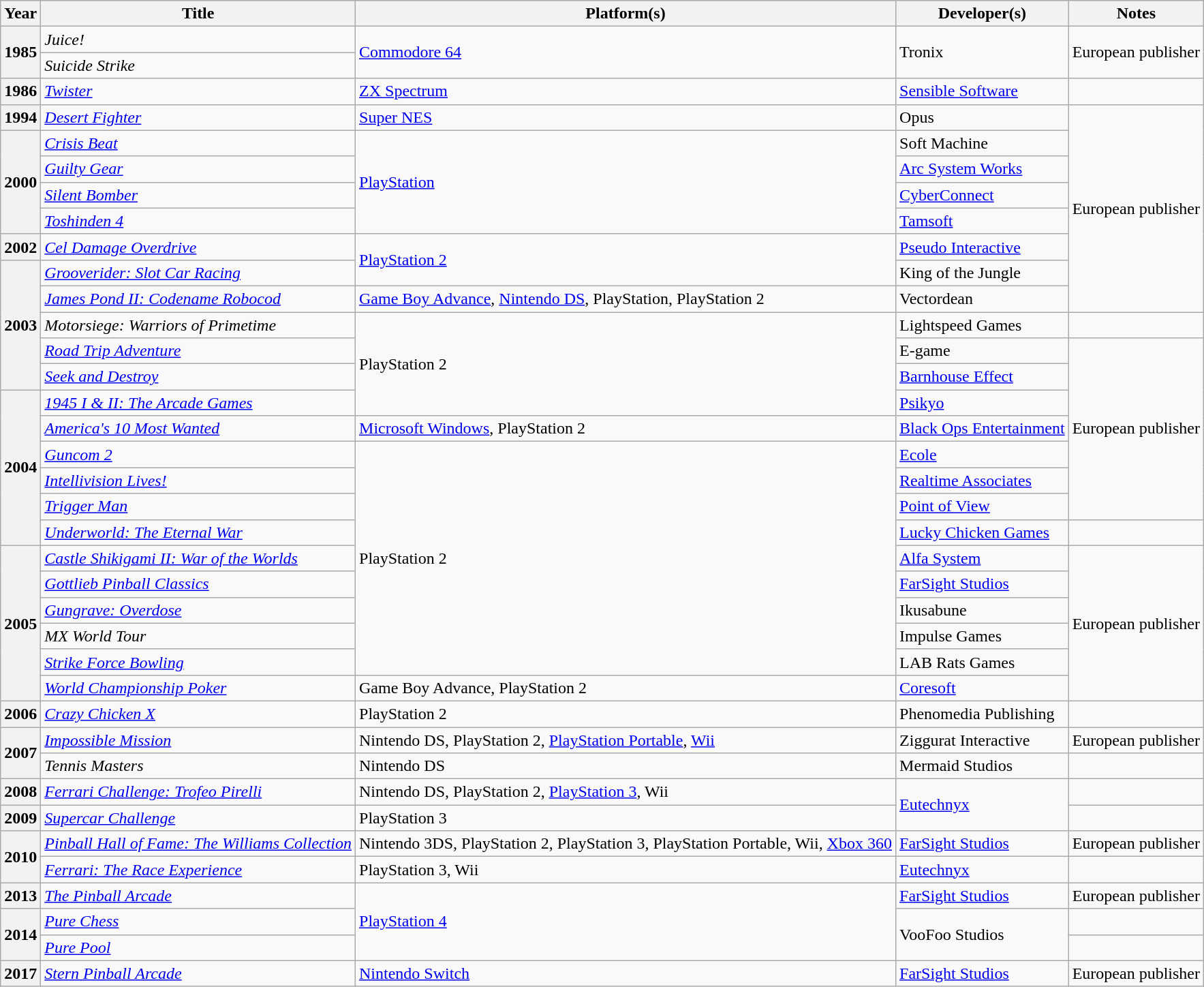<table class="wikitable sortable">
<tr>
<th>Year</th>
<th>Title</th>
<th>Platform(s)</th>
<th>Developer(s)</th>
<th>Notes</th>
</tr>
<tr>
<th rowspan="2">1985</th>
<td><em>Juice!</em></td>
<td rowspan="2"><a href='#'>Commodore 64</a></td>
<td rowspan="2">Tronix</td>
<td rowspan="2">European publisher</td>
</tr>
<tr>
<td><em>Suicide Strike</em></td>
</tr>
<tr>
<th>1986</th>
<td><em><a href='#'>Twister</a></em></td>
<td><a href='#'>ZX Spectrum</a></td>
<td><a href='#'>Sensible Software</a></td>
<td></td>
</tr>
<tr>
<th>1994</th>
<td><em><a href='#'>Desert Fighter</a></em></td>
<td><a href='#'>Super NES</a></td>
<td>Opus</td>
<td rowspan="8">European publisher</td>
</tr>
<tr>
<th rowspan="4">2000</th>
<td><em><a href='#'>Crisis Beat</a></em></td>
<td rowspan="4"><a href='#'>PlayStation</a></td>
<td>Soft Machine</td>
</tr>
<tr>
<td><em><a href='#'>Guilty Gear</a></em></td>
<td><a href='#'>Arc System Works</a></td>
</tr>
<tr>
<td><em><a href='#'>Silent Bomber</a></em></td>
<td><a href='#'>CyberConnect</a></td>
</tr>
<tr>
<td><em><a href='#'>Toshinden 4</a></em></td>
<td><a href='#'>Tamsoft</a></td>
</tr>
<tr>
<th>2002</th>
<td><em><a href='#'>Cel Damage Overdrive</a></em></td>
<td rowspan="2"><a href='#'>PlayStation 2</a></td>
<td><a href='#'>Pseudo Interactive</a></td>
</tr>
<tr>
<th rowspan="5">2003</th>
<td><em><a href='#'>Grooverider: Slot Car Racing</a></em></td>
<td>King of the Jungle</td>
</tr>
<tr>
<td><em><a href='#'>James Pond II: Codename Robocod</a></em></td>
<td><a href='#'>Game Boy Advance</a>, <a href='#'>Nintendo DS</a>, PlayStation, PlayStation 2</td>
<td>Vectordean</td>
</tr>
<tr>
<td><em>Motorsiege: Warriors of Primetime</em></td>
<td rowspan="4">PlayStation 2</td>
<td>Lightspeed Games</td>
<td></td>
</tr>
<tr>
<td><em><a href='#'>Road Trip Adventure</a></em></td>
<td>E-game</td>
<td rowspan="7">European publisher</td>
</tr>
<tr>
<td><em><a href='#'>Seek and Destroy</a></em></td>
<td><a href='#'>Barnhouse Effect</a></td>
</tr>
<tr>
<th rowspan="6">2004</th>
<td><em><a href='#'>1945 I & II: The Arcade Games</a></em></td>
<td><a href='#'>Psikyo</a></td>
</tr>
<tr>
<td><em><a href='#'>America's 10 Most Wanted</a></em></td>
<td><a href='#'>Microsoft Windows</a>, PlayStation 2</td>
<td><a href='#'>Black Ops Entertainment</a></td>
</tr>
<tr>
<td><em><a href='#'>Guncom 2</a></em></td>
<td rowspan="9">PlayStation 2</td>
<td><a href='#'>Ecole</a></td>
</tr>
<tr>
<td><em><a href='#'>Intellivision Lives!</a></em></td>
<td><a href='#'>Realtime Associates</a></td>
</tr>
<tr>
<td><em><a href='#'>Trigger Man</a></em></td>
<td><a href='#'>Point of View</a></td>
</tr>
<tr>
<td><em><a href='#'>Underworld: The Eternal War</a></em></td>
<td><a href='#'>Lucky Chicken Games</a></td>
<td></td>
</tr>
<tr>
<th rowspan="6">2005</th>
<td><em><a href='#'>Castle Shikigami II: War of the Worlds</a></em></td>
<td><a href='#'>Alfa System</a></td>
<td rowspan="6">European publisher</td>
</tr>
<tr>
<td><em><a href='#'>Gottlieb Pinball Classics</a></em></td>
<td><a href='#'>FarSight Studios</a></td>
</tr>
<tr>
<td><em><a href='#'>Gungrave: Overdose</a></em></td>
<td>Ikusabune</td>
</tr>
<tr>
<td><em>MX World Tour</em></td>
<td>Impulse Games</td>
</tr>
<tr>
<td><em><a href='#'>Strike Force Bowling</a></em></td>
<td>LAB Rats Games</td>
</tr>
<tr>
<td><em><a href='#'>World Championship Poker</a></em></td>
<td>Game Boy Advance, PlayStation 2</td>
<td><a href='#'>Coresoft</a></td>
</tr>
<tr>
<th>2006</th>
<td><em><a href='#'>Crazy Chicken X</a></em></td>
<td>PlayStation 2</td>
<td>Phenomedia Publishing</td>
<td></td>
</tr>
<tr>
<th rowspan="2">2007</th>
<td><em><a href='#'>Impossible Mission</a></em></td>
<td>Nintendo DS, PlayStation 2, <a href='#'>PlayStation Portable</a>, <a href='#'>Wii</a></td>
<td>Ziggurat Interactive</td>
<td>European publisher</td>
</tr>
<tr>
<td><em>Tennis Masters</em></td>
<td>Nintendo DS</td>
<td>Mermaid Studios</td>
<td></td>
</tr>
<tr>
<th>2008</th>
<td><em><a href='#'>Ferrari Challenge: Trofeo Pirelli</a></em></td>
<td>Nintendo DS, PlayStation 2, <a href='#'>PlayStation 3</a>, Wii</td>
<td rowspan="2"><a href='#'>Eutechnyx</a></td>
<td></td>
</tr>
<tr>
<th>2009</th>
<td><em><a href='#'>Supercar Challenge</a></em></td>
<td>PlayStation 3</td>
<td></td>
</tr>
<tr>
<th rowspan="2">2010</th>
<td><em><a href='#'>Pinball Hall of Fame: The Williams Collection</a></em></td>
<td>Nintendo 3DS, PlayStation 2, PlayStation 3, PlayStation Portable, Wii, <a href='#'>Xbox 360</a></td>
<td><a href='#'>FarSight Studios</a></td>
<td>European publisher</td>
</tr>
<tr>
<td><em><a href='#'>Ferrari: The Race Experience</a></em></td>
<td>PlayStation 3, Wii</td>
<td><a href='#'>Eutechnyx</a></td>
<td></td>
</tr>
<tr>
<th>2013</th>
<td><em><a href='#'>The Pinball Arcade</a></em></td>
<td rowspan="3"><a href='#'>PlayStation 4</a></td>
<td><a href='#'>FarSight Studios</a></td>
<td>European publisher</td>
</tr>
<tr>
<th rowspan="2">2014</th>
<td><em><a href='#'>Pure Chess</a></em></td>
<td rowspan="2">VooFoo Studios</td>
<td></td>
</tr>
<tr>
<td><em><a href='#'>Pure Pool</a></em></td>
<td></td>
</tr>
<tr>
<th>2017</th>
<td><em><a href='#'>Stern Pinball Arcade</a></em></td>
<td><a href='#'>Nintendo Switch</a></td>
<td><a href='#'>FarSight Studios</a></td>
<td>European publisher</td>
</tr>
</table>
